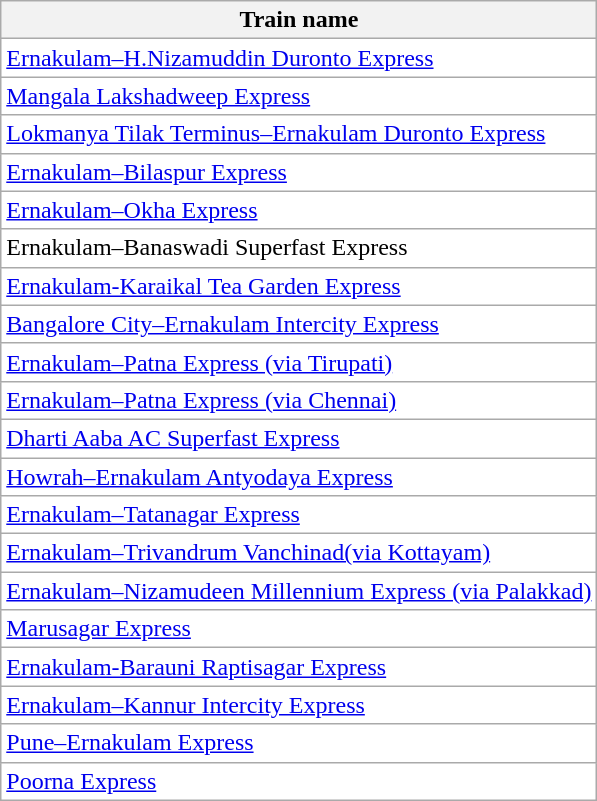<table class="wikitable sortable plainrowheaders" style="background:#fff;">
<tr>
<th scope="col">Train name</th>
</tr>
<tr>
<td><a href='#'>Ernakulam–H.Nizamuddin Duronto Express</a></td>
</tr>
<tr>
<td><a href='#'>Mangala Lakshadweep Express</a></td>
</tr>
<tr>
<td><a href='#'>Lokmanya Tilak Terminus–Ernakulam Duronto Express</a></td>
</tr>
<tr>
<td><a href='#'>Ernakulam–Bilaspur Express</a></td>
</tr>
<tr>
<td><a href='#'>Ernakulam–Okha Express</a></td>
</tr>
<tr>
<td>Ernakulam–Banaswadi Superfast Express</td>
</tr>
<tr>
<td><a href='#'>Ernakulam-Karaikal Tea Garden Express</a></td>
</tr>
<tr>
<td><a href='#'>Bangalore City–Ernakulam Intercity Express</a></td>
</tr>
<tr>
<td><a href='#'>Ernakulam–Patna Express (via Tirupati)</a></td>
</tr>
<tr>
<td><a href='#'>Ernakulam–Patna Express (via Chennai)</a></td>
</tr>
<tr>
<td><a href='#'>Dharti Aaba AC Superfast Express</a></td>
</tr>
<tr>
<td><a href='#'>Howrah–Ernakulam Antyodaya Express</a></td>
</tr>
<tr>
<td><a href='#'>Ernakulam–Tatanagar Express</a></td>
</tr>
<tr>
<td><a href='#'>Ernakulam–Trivandrum Vanchinad(via Kottayam)</a></td>
</tr>
<tr>
<td><a href='#'>Ernakulam–Nizamudeen Millennium Express (via Palakkad)</a></td>
</tr>
<tr>
<td><a href='#'>Marusagar Express</a></td>
</tr>
<tr>
<td><a href='#'>Ernakulam-Barauni Raptisagar Express</a></td>
</tr>
<tr>
<td><a href='#'>Ernakulam–Kannur Intercity Express</a></td>
</tr>
<tr>
<td><a href='#'>Pune–Ernakulam Express</a></td>
</tr>
<tr>
<td><a href='#'>Poorna Express</a></td>
</tr>
</table>
